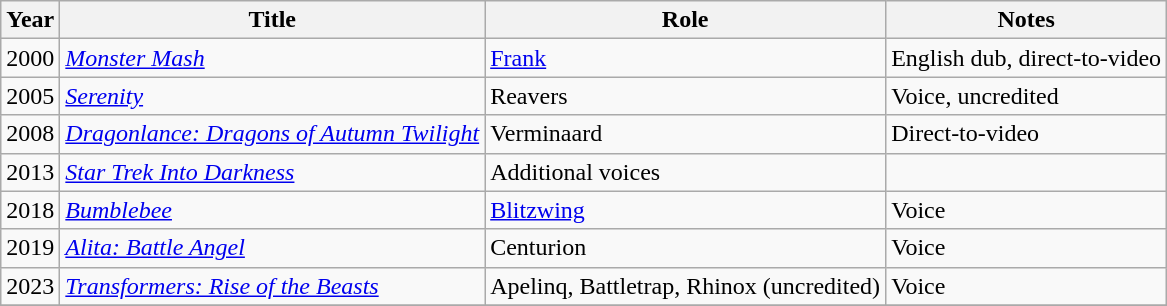<table class="wikitable sortable">
<tr>
<th>Year</th>
<th>Title</th>
<th>Role</th>
<th>Notes</th>
</tr>
<tr>
<td>2000</td>
<td><em><a href='#'>Monster Mash</a></em></td>
<td><a href='#'>Frank</a></td>
<td>English dub, direct-to-video</td>
</tr>
<tr>
<td>2005</td>
<td><em><a href='#'>Serenity</a></em></td>
<td>Reavers</td>
<td>Voice, uncredited</td>
</tr>
<tr>
<td>2008</td>
<td><em><a href='#'>Dragonlance: Dragons of Autumn Twilight</a></em></td>
<td>Verminaard</td>
<td>Direct-to-video</td>
</tr>
<tr>
<td>2013</td>
<td><em><a href='#'>Star Trek Into Darkness</a></em></td>
<td>Additional voices</td>
<td></td>
</tr>
<tr>
<td>2018</td>
<td><em><a href='#'>Bumblebee</a></em></td>
<td><a href='#'>Blitzwing</a></td>
<td>Voice</td>
</tr>
<tr>
<td>2019</td>
<td><em><a href='#'>Alita: Battle Angel</a></em></td>
<td>Centurion</td>
<td>Voice</td>
</tr>
<tr>
<td>2023</td>
<td><em><a href='#'>Transformers: Rise of the Beasts</a></em></td>
<td>Apelinq, Battletrap, Rhinox (uncredited)</td>
<td>Voice</td>
</tr>
<tr>
</tr>
</table>
